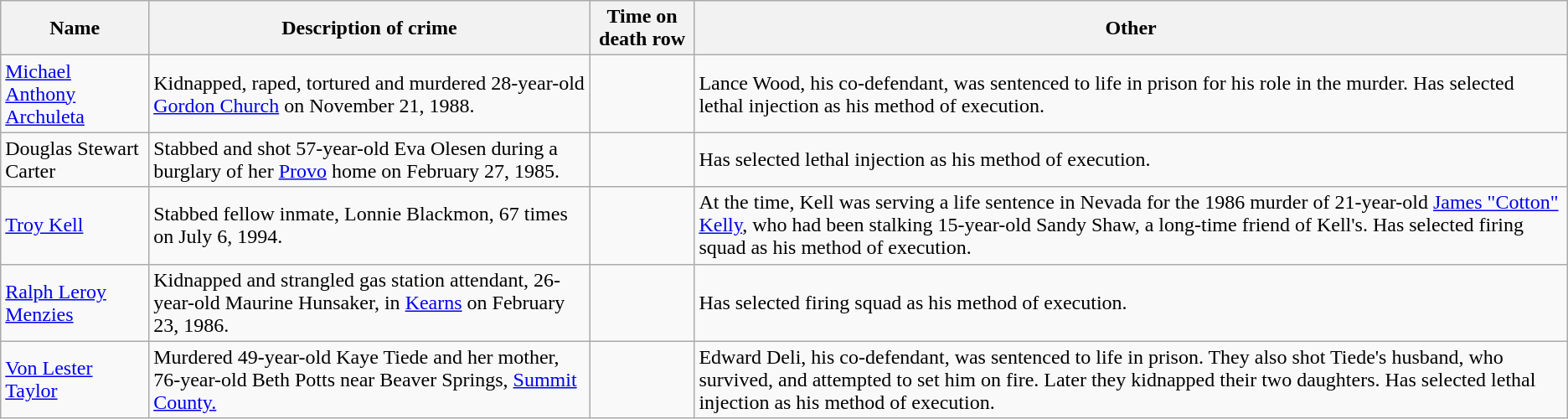<table class="wikitable sortable">
<tr>
<th>Name</th>
<th>Description of crime</th>
<th>Time on death row</th>
<th>Other</th>
</tr>
<tr>
<td><a href='#'>Michael Anthony Archuleta</a></td>
<td>Kidnapped, raped, tortured and murdered 28-year-old <a href='#'>Gordon Church</a> on November 21, 1988.</td>
<td></td>
<td>Lance Wood, his co-defendant, was sentenced to life in prison for his role in the murder. Has selected lethal injection as his method of execution.</td>
</tr>
<tr>
<td>Douglas Stewart Carter</td>
<td>Stabbed and shot 57-year-old Eva Olesen during a burglary of her <a href='#'>Provo</a> home on February 27, 1985.</td>
<td></td>
<td>Has selected lethal injection as his method of execution.</td>
</tr>
<tr>
<td><a href='#'>Troy Kell</a></td>
<td>Stabbed fellow inmate, Lonnie Blackmon, 67 times on July 6, 1994.</td>
<td></td>
<td>At the time, Kell was serving a life sentence in Nevada for the 1986 murder of 21-year-old <a href='#'>James "Cotton" Kelly</a>, who had been stalking 15-year-old Sandy Shaw, a long-time friend of Kell's. Has selected firing squad as his method of execution.</td>
</tr>
<tr>
<td><a href='#'>Ralph Leroy Menzies</a></td>
<td>Kidnapped and strangled gas station attendant, 26-year-old Maurine Hunsaker, in <a href='#'>Kearns</a> on February 23, 1986.</td>
<td></td>
<td>Has selected firing squad as his method of execution.</td>
</tr>
<tr>
<td><a href='#'>Von Lester Taylor</a></td>
<td>Murdered 49-year-old Kaye Tiede and her mother, 76-year-old Beth Potts near Beaver Springs, <a href='#'>Summit County.</a></td>
<td></td>
<td>Edward Deli, his co-defendant, was sentenced to life in prison. They also shot Tiede's husband, who survived, and attempted to set him on fire. Later they kidnapped their two daughters. Has selected lethal injection as his method of execution.</td>
</tr>
</table>
